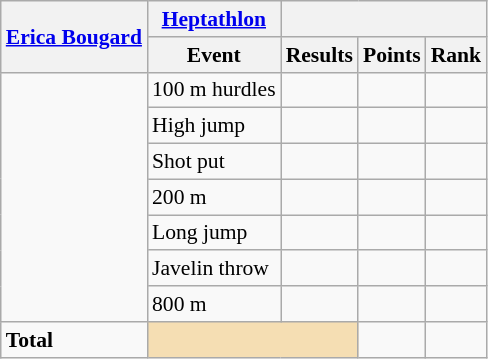<table class=wikitable style="font-size:90%;">
<tr>
<th rowspan="2"><a href='#'>Erica Bougard</a></th>
<th><a href='#'>Heptathlon</a></th>
<th colspan="3"></th>
</tr>
<tr>
<th>Event</th>
<th>Results</th>
<th>Points</th>
<th>Rank</th>
</tr>
<tr style="border-top: single;">
<td rowspan="7"></td>
<td>100 m hurdles</td>
<td align=center></td>
<td align=center></td>
<td align=center></td>
</tr>
<tr>
<td>High jump</td>
<td align=center></td>
<td align=center></td>
<td align=center></td>
</tr>
<tr>
<td>Shot put</td>
<td align=center></td>
<td align=center></td>
<td align=center></td>
</tr>
<tr>
<td>200 m</td>
<td align=center></td>
<td align=center></td>
<td align=center></td>
</tr>
<tr>
<td>Long jump</td>
<td align=center></td>
<td align=center></td>
<td align=center></td>
</tr>
<tr>
<td>Javelin throw</td>
<td align=center></td>
<td align=center></td>
<td align=center></td>
</tr>
<tr>
<td>800 m</td>
<td align=center></td>
<td align=center></td>
<td align=center></td>
</tr>
<tr style="border-top: single;">
<td><strong>Total</strong></td>
<td colspan="2" style="background:wheat;"></td>
<td align=center></td>
<td align=center></td>
</tr>
</table>
